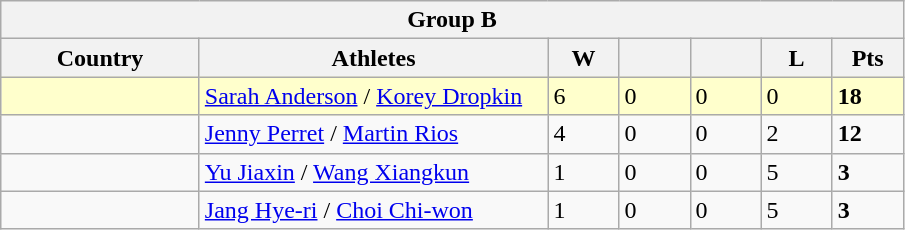<table class=wikitable>
<tr>
<th colspan=7>Group B</th>
</tr>
<tr>
<th width=125>Country</th>
<th width=225>Athletes</th>
<th width=40>W</th>
<th width=40></th>
<th width=40></th>
<th width=40>L</th>
<th width=40>Pts</th>
</tr>
<tr bgcolor=#ffffcc>
<td></td>
<td><a href='#'>Sarah Anderson</a> / <a href='#'>Korey Dropkin</a></td>
<td>6</td>
<td>0</td>
<td>0</td>
<td>0</td>
<td><strong>18</strong></td>
</tr>
<tr>
<td></td>
<td><a href='#'>Jenny Perret</a> / <a href='#'>Martin Rios</a></td>
<td>4</td>
<td>0</td>
<td>0</td>
<td>2</td>
<td><strong>12</strong></td>
</tr>
<tr>
<td></td>
<td><a href='#'>Yu Jiaxin</a> / <a href='#'>Wang Xiangkun</a></td>
<td>1</td>
<td>0</td>
<td>0</td>
<td>5</td>
<td><strong>3</strong></td>
</tr>
<tr>
<td></td>
<td><a href='#'>Jang Hye-ri</a> / <a href='#'>Choi Chi-won</a></td>
<td>1</td>
<td>0</td>
<td>0</td>
<td>5</td>
<td><strong>3</strong></td>
</tr>
</table>
